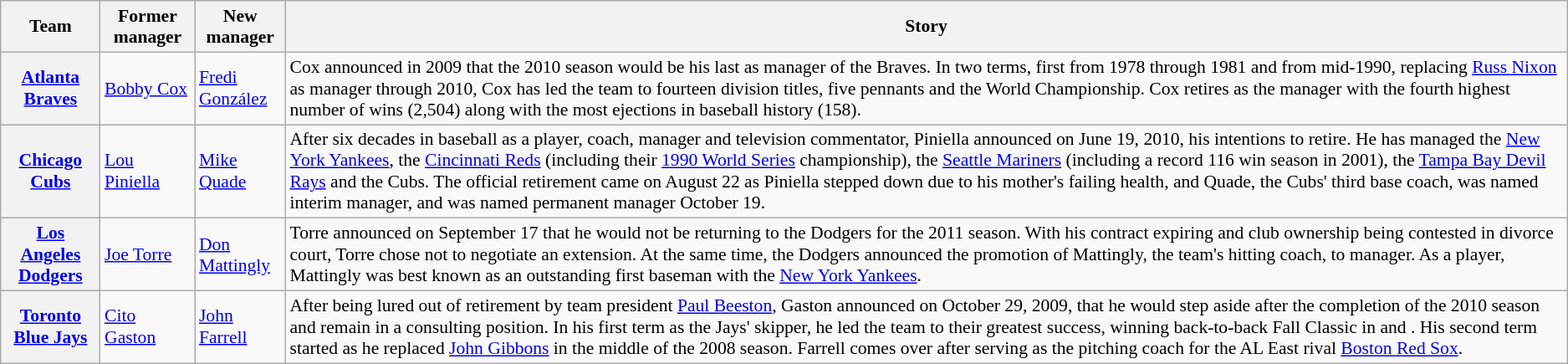<table class="wikitable" style="font-size:90%;">
<tr>
<th>Team</th>
<th>Former manager</th>
<th>New manager</th>
<th>Story</th>
</tr>
<tr>
<th><a href='#'>Atlanta Braves</a></th>
<td><a href='#'>Bobby Cox</a></td>
<td><a href='#'>Fredi González</a></td>
<td>Cox announced in 2009 that the 2010 season would be his last as manager of the Braves. In two terms, first from 1978 through 1981 and from mid-1990, replacing <a href='#'>Russ Nixon</a> as manager through 2010, Cox has led the team to fourteen division titles, five pennants and the  World Championship. Cox retires as the manager with the fourth highest number of wins (2,504) along with the most ejections in baseball history (158).</td>
</tr>
<tr>
<th><a href='#'>Chicago Cubs</a></th>
<td><a href='#'>Lou Piniella</a></td>
<td><a href='#'>Mike Quade</a></td>
<td>After six decades in baseball as a player, coach, manager and television commentator, Piniella announced on June 19, 2010, his intentions to retire. He has managed the <a href='#'>New York Yankees</a>, the <a href='#'>Cincinnati Reds</a> (including their <a href='#'>1990 World Series</a> championship), the <a href='#'>Seattle Mariners</a> (including a record 116 win season in 2001), the <a href='#'>Tampa Bay Devil Rays</a> and the Cubs. The official retirement came on August 22 as Piniella stepped down due to his mother's failing health, and Quade, the Cubs' third base coach, was named interim manager, and was named permanent manager October 19.</td>
</tr>
<tr>
<th><a href='#'>Los Angeles Dodgers</a></th>
<td><a href='#'>Joe Torre</a></td>
<td><a href='#'>Don Mattingly</a></td>
<td>Torre announced on September 17 that he would not be returning to the Dodgers for the 2011 season. With his contract expiring and club ownership being contested in divorce court, Torre chose not to negotiate an extension. At the same time, the Dodgers announced the promotion of Mattingly, the team's hitting coach, to manager. As a player, Mattingly was best known as an outstanding first baseman with the <a href='#'>New York Yankees</a>.</td>
</tr>
<tr>
<th><a href='#'>Toronto Blue Jays</a></th>
<td><a href='#'>Cito Gaston</a></td>
<td><a href='#'>John Farrell</a></td>
<td>After being lured out of retirement by team president <a href='#'>Paul Beeston</a>, Gaston announced on October 29, 2009, that he would step aside after the completion of the 2010 season and remain in a consulting position. In his first term as the Jays' skipper, he led the team to their greatest success, winning back-to-back Fall Classic in  and . His second term started as he replaced <a href='#'>John Gibbons</a> in the middle of the 2008 season. Farrell comes over after serving as the pitching coach for the AL East rival <a href='#'>Boston Red Sox</a>.</td>
</tr>
</table>
